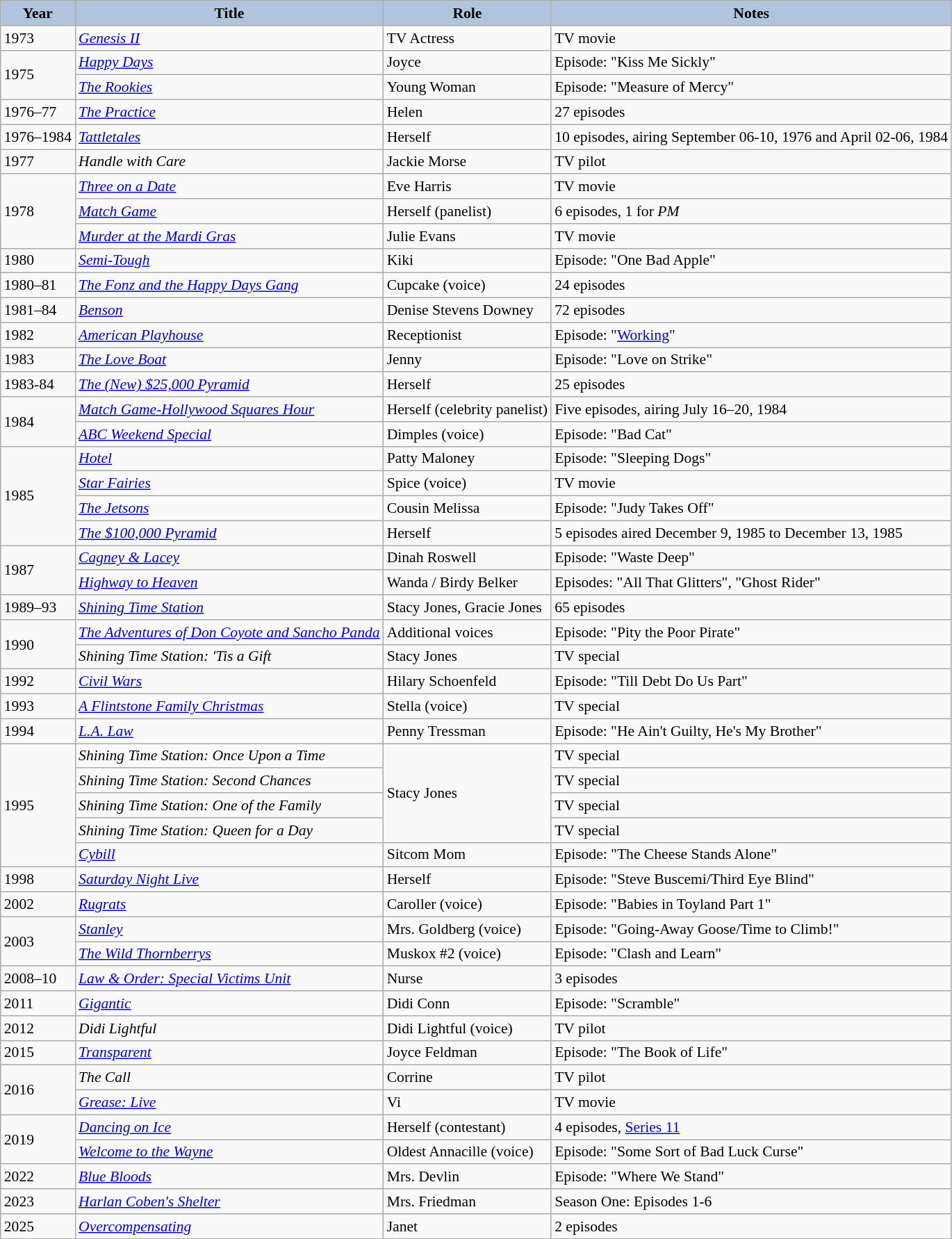<table class="wikitable" style="font-size:90%;">
<tr>
<th style="background:#B0C4DE;">Year</th>
<th style="background:#B0C4DE;">Title</th>
<th style="background:#B0C4DE;">Role</th>
<th style="background:#B0C4DE;">Notes</th>
</tr>
<tr>
<td>1973</td>
<td><em><a href='#'>Genesis II</a></em></td>
<td>TV Actress</td>
<td>TV movie</td>
</tr>
<tr>
<td rowspan=2>1975</td>
<td><em><a href='#'>Happy Days</a></em></td>
<td>Joyce</td>
<td>Episode: "Kiss Me Sickly"</td>
</tr>
<tr>
<td><em><a href='#'>The Rookies</a></em></td>
<td>Young Woman</td>
<td>Episode: "Measure of Mercy"</td>
</tr>
<tr>
<td>1976–77</td>
<td><em><a href='#'>The Practice</a></em></td>
<td>Helen</td>
<td>27 episodes</td>
</tr>
<tr>
<td>1976–1984</td>
<td><em><a href='#'>Tattletales</a></em></td>
<td>Herself</td>
<td>10 episodes, airing September 06-10, 1976 and April 02-06, 1984</td>
</tr>
<tr>
<td>1977</td>
<td><em>Handle with Care</em></td>
<td>Jackie Morse</td>
<td>TV pilot</td>
</tr>
<tr>
<td rowspan=3>1978</td>
<td><em><a href='#'>Three on a Date</a></em></td>
<td>Eve Harris</td>
<td>TV movie</td>
</tr>
<tr>
<td><em><a href='#'>Match Game</a></em></td>
<td>Herself (panelist)</td>
<td>6 episodes, 1 for <em>PM</em></td>
</tr>
<tr>
<td><em><a href='#'>Murder at the Mardi Gras</a></em></td>
<td>Julie Evans</td>
<td>TV movie</td>
</tr>
<tr>
<td>1980</td>
<td><em><a href='#'>Semi-Tough</a></em></td>
<td>Kiki</td>
<td>Episode: "One Bad Apple"</td>
</tr>
<tr>
<td>1980–81</td>
<td><em><a href='#'>The Fonz and the Happy Days Gang</a></em></td>
<td>Cupcake (voice)</td>
<td>24 episodes</td>
</tr>
<tr>
<td>1981–84</td>
<td><em><a href='#'>Benson</a></em></td>
<td>Denise Stevens Downey</td>
<td>72 episodes</td>
</tr>
<tr>
<td>1982</td>
<td><em><a href='#'>American Playhouse</a></em></td>
<td>Receptionist</td>
<td>Episode: "<a href='#'>Working</a>"</td>
</tr>
<tr>
<td>1983</td>
<td><em><a href='#'>The Love Boat</a></em></td>
<td>Jenny</td>
<td>Episode: "Love on Strike"</td>
</tr>
<tr>
<td>1983-84</td>
<td><em><a href='#'>The (New) $25,000 Pyramid</a></em></td>
<td>Herself</td>
<td>25 episodes</td>
</tr>
<tr>
<td rowspan=2>1984</td>
<td><em><a href='#'>Match Game-Hollywood Squares Hour</a></em></td>
<td>Herself (celebrity panelist)</td>
<td>Five episodes, airing July 16–20, 1984</td>
</tr>
<tr>
<td><em><a href='#'>ABC Weekend Special</a></em></td>
<td>Dimples (voice)</td>
<td>Episode: "Bad Cat"</td>
</tr>
<tr>
<td rowspan=4>1985</td>
<td><em><a href='#'>Hotel</a></em></td>
<td>Patty Maloney</td>
<td>Episode: "Sleeping Dogs"</td>
</tr>
<tr>
<td><em><a href='#'>Star Fairies</a></em></td>
<td>Spice (voice)</td>
<td>TV movie</td>
</tr>
<tr>
<td><em><a href='#'>The Jetsons</a></em></td>
<td>Cousin Melissa</td>
<td>Episode: "Judy Takes Off"</td>
</tr>
<tr>
<td><em><a href='#'>The $100,000 Pyramid</a></em></td>
<td>Herself</td>
<td>5 episodes aired December 9, 1985 to December 13, 1985</td>
</tr>
<tr>
<td rowspan=2>1987</td>
<td><em><a href='#'>Cagney & Lacey</a></em></td>
<td>Dinah Roswell</td>
<td>Episode: "Waste Deep"</td>
</tr>
<tr>
<td><em><a href='#'>Highway to Heaven</a></em></td>
<td>Wanda / Birdy Belker</td>
<td>Episodes: "All That Glitters", "Ghost Rider"</td>
</tr>
<tr>
<td>1989–93</td>
<td><em><a href='#'>Shining Time Station</a></em></td>
<td>Stacy Jones, Gracie Jones</td>
<td>65 episodes</td>
</tr>
<tr>
<td rowspan=2>1990</td>
<td><em><a href='#'>The Adventures of Don Coyote and Sancho Panda</a></em></td>
<td>Additional voices</td>
<td>Episode: "Pity the Poor Pirate"</td>
</tr>
<tr>
<td><em>Shining Time Station: 'Tis a Gift</em></td>
<td>Stacy Jones</td>
<td>TV special</td>
</tr>
<tr>
<td>1992</td>
<td><em><a href='#'>Civil Wars</a></em></td>
<td>Hilary Schoenfeld</td>
<td>Episode: "Till Debt Do Us Part"</td>
</tr>
<tr>
<td>1993</td>
<td><em><a href='#'>A Flintstone Family Christmas</a></em></td>
<td>Stella (voice)</td>
<td>TV special</td>
</tr>
<tr>
<td>1994</td>
<td><em><a href='#'>L.A. Law</a></em></td>
<td>Penny Tressman</td>
<td>Episode: "He Ain't Guilty, He's My Brother"</td>
</tr>
<tr>
<td rowspan=5>1995</td>
<td><em>Shining Time Station: Once Upon a Time</em></td>
<td rowspan=4>Stacy Jones</td>
<td>TV special</td>
</tr>
<tr>
<td><em>Shining Time Station: Second Chances</em></td>
<td>TV special</td>
</tr>
<tr>
<td><em>Shining Time Station: One of the Family</em></td>
<td>TV special</td>
</tr>
<tr>
<td><em>Shining Time Station: Queen for a Day</em></td>
<td>TV special</td>
</tr>
<tr>
<td><em><a href='#'>Cybill</a></em></td>
<td>Sitcom Mom</td>
<td>Episode: "The Cheese Stands Alone"</td>
</tr>
<tr>
<td>1998</td>
<td><em><a href='#'>Saturday Night Live</a></em></td>
<td>Herself</td>
<td>Episode: "Steve Buscemi/Third Eye Blind"</td>
</tr>
<tr>
<td>2002</td>
<td><em><a href='#'>Rugrats</a></em></td>
<td>Caroller (voice)</td>
<td>Episode: "Babies in Toyland Part 1"</td>
</tr>
<tr>
<td rowspan=2>2003</td>
<td><em><a href='#'>Stanley</a></em></td>
<td>Mrs. Goldberg (voice)</td>
<td>Episode: "Going-Away Goose/Time to Climb!"</td>
</tr>
<tr>
<td><em><a href='#'>The Wild Thornberrys</a></em></td>
<td>Muskox #2 (voice)</td>
<td>Episode: "Clash and Learn"</td>
</tr>
<tr>
<td>2008–10</td>
<td><em><a href='#'>Law & Order: Special Victims Unit</a></em></td>
<td>Nurse</td>
<td>3 episodes</td>
</tr>
<tr>
<td>2011</td>
<td><em><a href='#'>Gigantic</a></em></td>
<td>Didi Conn</td>
<td>Episode: "Scramble"</td>
</tr>
<tr>
<td>2012</td>
<td><em>Didi Lightful</em></td>
<td>Didi Lightful (voice)</td>
<td>TV pilot</td>
</tr>
<tr>
<td>2015</td>
<td><em><a href='#'>Transparent</a></em></td>
<td>Joyce Feldman</td>
<td>Episode: "The Book of Life"</td>
</tr>
<tr>
<td rowspan=2>2016</td>
<td><em>The Call</em></td>
<td>Corrine</td>
<td>TV pilot</td>
</tr>
<tr>
<td><em><a href='#'>Grease: Live</a></em></td>
<td>Vi</td>
<td>TV movie</td>
</tr>
<tr>
<td rowspan=2>2019</td>
<td><em><a href='#'>Dancing on Ice</a></em></td>
<td>Herself (contestant)</td>
<td>4 episodes, <a href='#'>Series 11</a></td>
</tr>
<tr>
<td><em><a href='#'>Welcome to the Wayne</a></em></td>
<td>Oldest Annacille (voice)</td>
<td>Episode: "Some Sort of Bad Luck Curse"</td>
</tr>
<tr>
<td>2022</td>
<td><em><a href='#'>Blue Bloods</a></em></td>
<td>Mrs. Devlin</td>
<td>Episode: "Where We Stand"</td>
</tr>
<tr>
<td>2023</td>
<td><em><a href='#'>Harlan Coben's Shelter</a></em></td>
<td>Mrs. Friedman</td>
<td>Season One: Episodes 1-6</td>
</tr>
<tr>
<td>2025</td>
<td><em><a href='#'>Overcompensating</a></em></td>
<td>Janet</td>
<td>2 episodes</td>
</tr>
</table>
